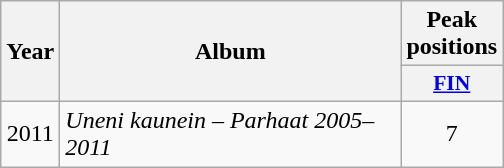<table class="wikitable">
<tr>
<th rowspan="2" style="text-align:center; width:10px;">Year</th>
<th rowspan="2" style="text-align:center; width:220px;">Album</th>
<th style="text-align:center; width:20px;">Peak positions</th>
</tr>
<tr>
<th scope="col" style="width:3em;font-size:90%;"><a href='#'>FIN</a><br></th>
</tr>
<tr>
<td style="text-align:center;">2011</td>
<td><em>Uneni kaunein – Parhaat 2005–2011</em></td>
<td style="text-align:center;">7</td>
</tr>
</table>
